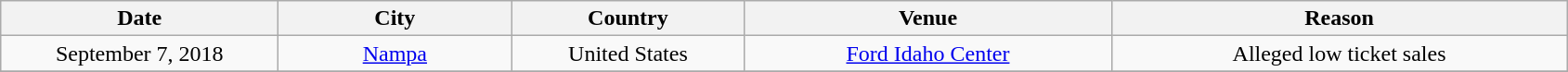<table class="wikitable" style="text-align:center;">
<tr>
<th scope="col" style="width:12em;">Date</th>
<th scope="col" style="width:10em;">City</th>
<th scope="col" style="width:10em;">Country</th>
<th scope="col" style="width:16em;">Venue</th>
<th scope="col" style="width:20em;">Reason</th>
</tr>
<tr>
<td>September 7, 2018</td>
<td><a href='#'>Nampa</a></td>
<td>United States</td>
<td><a href='#'>Ford Idaho Center</a></td>
<td>Alleged low ticket sales</td>
</tr>
<tr>
</tr>
</table>
